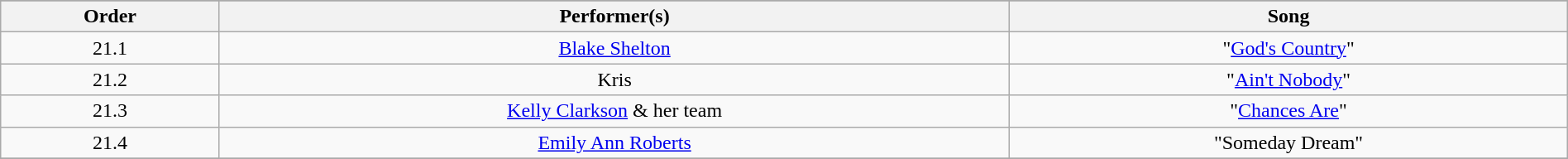<table class="wikitable" style="text-align:center; width:100%;">
<tr>
</tr>
<tr>
<th>Order</th>
<th>Performer(s)</th>
<th>Song</th>
</tr>
<tr>
<td>21.1</td>
<td><a href='#'>Blake Shelton</a></td>
<td>"<a href='#'>God's Country</a>"</td>
</tr>
<tr>
<td>21.2</td>
<td>Kris  <br></td>
<td>"<a href='#'>Ain't Nobody</a>"</td>
</tr>
<tr>
<td>21.3</td>
<td><a href='#'>Kelly Clarkson</a> & her team <br></td>
<td>"<a href='#'>Chances Are</a>"</td>
</tr>
<tr>
<td>21.4</td>
<td><a href='#'>Emily Ann Roberts</a></td>
<td>"Someday Dream"</td>
</tr>
<tr>
</tr>
</table>
